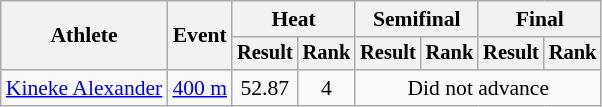<table class=wikitable style="font-size:90%">
<tr>
<th rowspan="2">Athlete</th>
<th rowspan="2">Event</th>
<th colspan="2">Heat</th>
<th colspan="2">Semifinal</th>
<th colspan="2">Final</th>
</tr>
<tr style="font-size:95%">
<th>Result</th>
<th>Rank</th>
<th>Result</th>
<th>Rank</th>
<th>Result</th>
<th>Rank</th>
</tr>
<tr align=center>
<td align=left><a href='#'>Kineke Alexander</a></td>
<td align=left><a href='#'>400 m</a></td>
<td>52.87</td>
<td>4</td>
<td colspan=4>Did not advance</td>
</tr>
</table>
